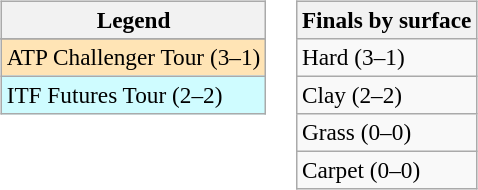<table>
<tr style="vertical-align:top">
<td><br><table class=wikitable style=font-size:97%>
<tr>
<th>Legend</th>
</tr>
<tr style="background:#e5d1cb">
</tr>
<tr style="background:moccasin">
<td>ATP Challenger Tour (3–1)</td>
</tr>
<tr style="background:#cffcff">
<td>ITF Futures Tour (2–2)</td>
</tr>
</table>
</td>
<td><br><table class=wikitable style=font-size:97%>
<tr>
<th>Finals by surface</th>
</tr>
<tr>
<td>Hard (3–1)</td>
</tr>
<tr>
<td>Clay (2–2)</td>
</tr>
<tr>
<td>Grass (0–0)</td>
</tr>
<tr>
<td>Carpet (0–0)</td>
</tr>
</table>
</td>
</tr>
</table>
